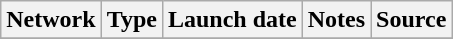<table class="wikitable sortable">
<tr>
<th>Network</th>
<th>Type</th>
<th>Launch date</th>
<th>Notes</th>
<th>Source</th>
</tr>
<tr>
</tr>
</table>
